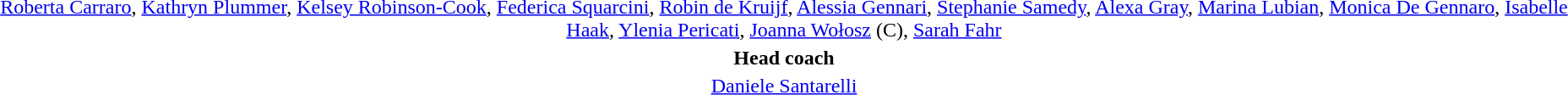<table style="text-align: center; margin-top: 2em; margin-left: auto; margin-right: auto">
<tr>
<td><a href='#'>Roberta Carraro</a>, <a href='#'>Kathryn Plummer</a>, <a href='#'>Kelsey Robinson-Cook</a>, <a href='#'>Federica Squarcini</a>, <a href='#'>Robin de Kruijf</a>, <a href='#'>Alessia Gennari</a>, <a href='#'>Stephanie Samedy</a>, <a href='#'>Alexa Gray</a>, <a href='#'>Marina Lubian</a>, <a href='#'>Monica De Gennaro</a>, <a href='#'>Isabelle Haak</a>, <a href='#'>Ylenia Pericati</a>, <a href='#'>Joanna Wołosz</a> (C), <a href='#'>Sarah Fahr</a></td>
</tr>
<tr>
<td><strong>Head coach</strong></td>
</tr>
<tr>
<td><a href='#'>Daniele Santarelli</a></td>
</tr>
</table>
